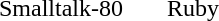<table border=0 cellpadding=0 cellspacing=0 style="margin: 2ex auto">
<tr>
<td style="text-align:center">Smalltalk-80</td>
<td style="width:4ex"> </td>
<td style="text-align:center">Ruby</td>
</tr>
<tr>
<td></td>
<td></td>
<td></td>
</tr>
</table>
